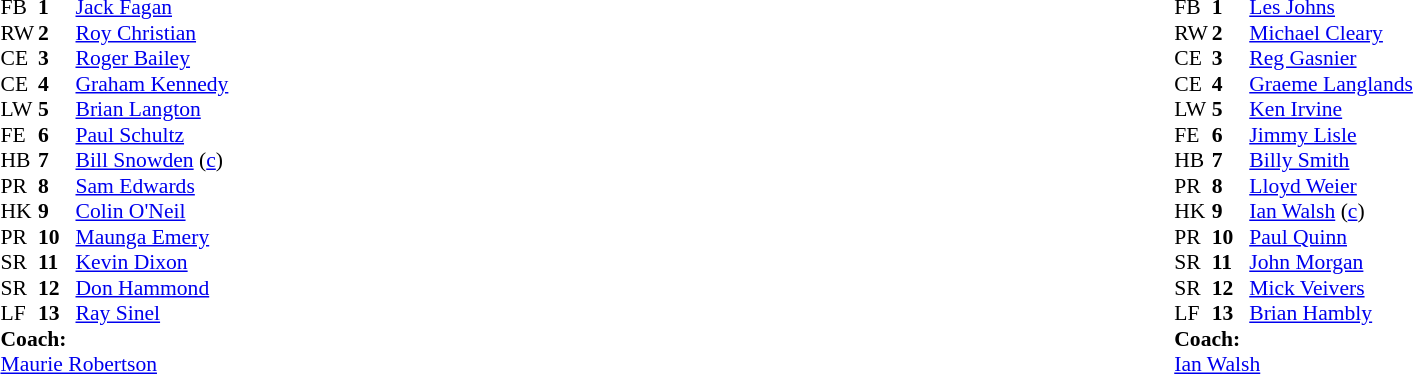<table width="92%">
<tr>
<td></td>
<td></td>
</tr>
<tr>
<td><br><table cellpadding="0" cellspacing="0" style="font-size: 90%">
<tr>
<th width="25"></th>
<th width="25"></th>
</tr>
<tr>
<td>FB</td>
<td><strong>1</strong></td>
<td> <a href='#'>Jack Fagan</a></td>
</tr>
<tr>
<td>RW</td>
<td><strong>2</strong></td>
<td> <a href='#'>Roy Christian</a></td>
</tr>
<tr>
<td>CE</td>
<td><strong>3</strong></td>
<td> <a href='#'>Roger Bailey</a></td>
</tr>
<tr>
<td>CE</td>
<td><strong>4</strong></td>
<td> <a href='#'>Graham Kennedy</a></td>
</tr>
<tr>
<td>LW</td>
<td><strong>5</strong></td>
<td> <a href='#'>Brian Langton</a></td>
</tr>
<tr>
<td>FE</td>
<td><strong>6</strong></td>
<td> <a href='#'>Paul Schultz</a></td>
</tr>
<tr>
<td>HB</td>
<td><strong>7</strong></td>
<td> <a href='#'>Bill Snowden</a> (<a href='#'>c</a>)</td>
</tr>
<tr>
<td>PR</td>
<td><strong>8</strong></td>
<td> <a href='#'>Sam Edwards</a></td>
</tr>
<tr>
<td>HK</td>
<td><strong>9</strong></td>
<td> <a href='#'>Colin O'Neil</a></td>
</tr>
<tr>
<td>PR</td>
<td><strong>10</strong></td>
<td> <a href='#'>Maunga Emery</a></td>
</tr>
<tr>
<td>SR</td>
<td><strong>11</strong></td>
<td> <a href='#'>Kevin Dixon</a></td>
</tr>
<tr>
<td>SR</td>
<td><strong>12</strong></td>
<td> <a href='#'>Don Hammond</a></td>
</tr>
<tr>
<td>LF</td>
<td><strong>13</strong></td>
<td> <a href='#'>Ray Sinel</a></td>
</tr>
<tr>
<td colspan="3"><strong>Coach:</strong></td>
</tr>
<tr>
<td colspan="4"> <a href='#'>Maurie Robertson</a></td>
<td></td>
</tr>
</table>
</td>
<td><br><table align="center" cellpadding="0" cellspacing="0" style="font-size: 90%">
<tr>
<th width="25"></th>
<th width="25"></th>
</tr>
<tr>
<td>FB</td>
<td><strong>1</strong></td>
<td> <a href='#'>Les Johns</a></td>
</tr>
<tr>
<td>RW</td>
<td><strong>2</strong></td>
<td> <a href='#'>Michael Cleary</a></td>
</tr>
<tr>
<td>CE</td>
<td><strong>3</strong></td>
<td> <a href='#'>Reg Gasnier</a></td>
</tr>
<tr>
<td>CE</td>
<td><strong>4</strong></td>
<td> <a href='#'>Graeme Langlands</a></td>
</tr>
<tr>
<td>LW</td>
<td><strong>5</strong></td>
<td> <a href='#'>Ken Irvine</a></td>
</tr>
<tr>
<td>FE</td>
<td><strong>6</strong></td>
<td> <a href='#'>Jimmy Lisle</a></td>
</tr>
<tr>
<td>HB</td>
<td><strong>7</strong></td>
<td> <a href='#'>Billy Smith</a></td>
</tr>
<tr>
<td>PR</td>
<td><strong>8</strong></td>
<td> <a href='#'>Lloyd Weier</a></td>
</tr>
<tr>
<td>HK</td>
<td><strong>9</strong></td>
<td> <a href='#'>Ian Walsh</a> (<a href='#'>c</a>)</td>
</tr>
<tr>
<td>PR</td>
<td><strong>10</strong></td>
<td> <a href='#'>Paul Quinn</a></td>
</tr>
<tr>
<td>SR</td>
<td><strong>11</strong></td>
<td> <a href='#'>John Morgan</a></td>
</tr>
<tr>
<td>SR</td>
<td><strong>12</strong></td>
<td> <a href='#'>Mick Veivers</a></td>
</tr>
<tr>
<td>LF</td>
<td><strong>13</strong></td>
<td> <a href='#'>Brian Hambly</a></td>
</tr>
<tr>
<td colspan="3"><strong>Coach:</strong></td>
</tr>
<tr>
<td colspan="4"> <a href='#'>Ian Walsh</a></td>
</tr>
</table>
</td>
</tr>
</table>
